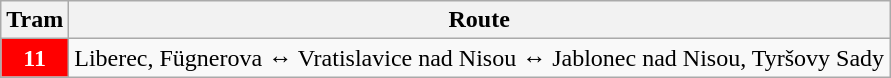<table class="wikitable">
<tr>
<th>Tram</th>
<th>Route</th>
</tr>
<tr>
<td align="center" style="color: white; background-color: #ff0000"><strong>11</strong></td>
<td>Liberec, Fügnerova ↔ Vratislavice nad Nisou ↔ Jablonec nad Nisou, Tyršovy Sady</td>
</tr>
</table>
